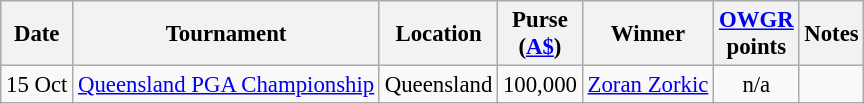<table class="wikitable" style="font-size:95%">
<tr>
<th>Date</th>
<th>Tournament</th>
<th>Location</th>
<th>Purse<br>(<a href='#'>A$</a>)</th>
<th>Winner</th>
<th><a href='#'>OWGR</a><br>points</th>
<th>Notes</th>
</tr>
<tr>
<td>15 Oct</td>
<td><a href='#'>Queensland PGA Championship</a></td>
<td>Queensland</td>
<td align=right>100,000</td>
<td> <a href='#'>Zoran Zorkic</a></td>
<td align=center>n/a</td>
<td></td>
</tr>
</table>
